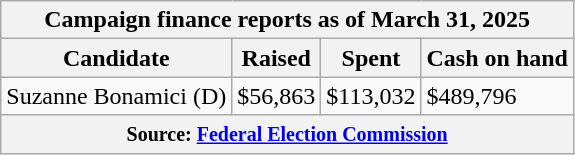<table class="wikitable sortable">
<tr>
<th colspan=4>Campaign finance reports as of March 31, 2025</th>
</tr>
<tr style="text-align:center;">
<th>Candidate</th>
<th>Raised</th>
<th>Spent</th>
<th>Cash on hand</th>
</tr>
<tr>
<td>Suzanne Bonamici (D)</td>
<td>$56,863</td>
<td>$113,032</td>
<td>$489,796</td>
</tr>
<tr>
<th colspan="4"><small>Source: <a href='#'>Federal Election Commission</a></small></th>
</tr>
</table>
